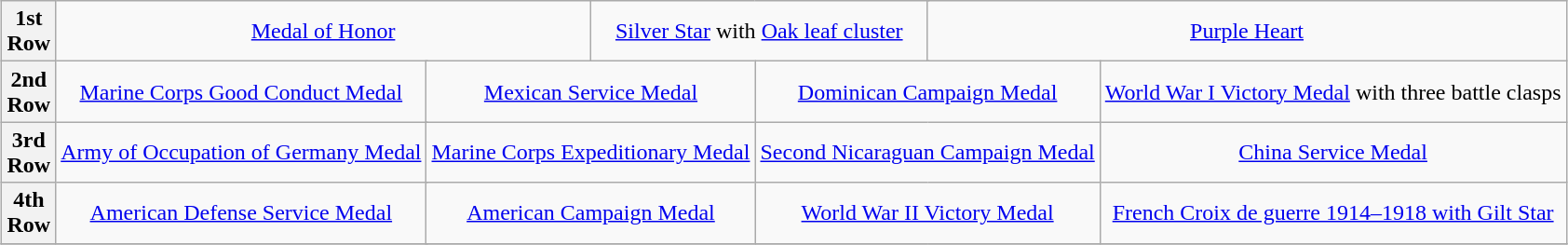<table class="wikitable" style="margin:1em auto; text-align:center;">
<tr>
<th>1st <br>Row</th>
<td colspan="5"><a href='#'>Medal of Honor</a></td>
<td colspan="6"><a href='#'>Silver Star</a> with <a href='#'>Oak leaf cluster</a></td>
<td colspan="6"><a href='#'>Purple Heart</a></td>
</tr>
<tr>
<th>2nd <br>Row</th>
<td colspan="4"><a href='#'>Marine Corps Good Conduct Medal</a></td>
<td colspan="4"><a href='#'>Mexican Service Medal</a></td>
<td colspan="4"><a href='#'>Dominican Campaign Medal</a></td>
<td colspan="4"><a href='#'>World War I Victory Medal</a> with three battle clasps</td>
</tr>
<tr>
<th>3rd <br>Row</th>
<td colspan="4"><a href='#'>Army of Occupation of Germany Medal</a></td>
<td colspan="4"><a href='#'>Marine Corps Expeditionary Medal</a></td>
<td colspan="4"><a href='#'>Second Nicaraguan Campaign Medal</a></td>
<td colspan="4"><a href='#'>China Service Medal</a></td>
</tr>
<tr>
<th>4th <br>Row</th>
<td colspan="4"><a href='#'>American Defense Service Medal</a></td>
<td colspan="4"><a href='#'>American Campaign Medal</a></td>
<td colspan="4"><a href='#'>World War II Victory Medal</a></td>
<td colspan="4"><a href='#'>French Croix de guerre 1914–1918 with Gilt Star</a></td>
</tr>
<tr>
</tr>
</table>
